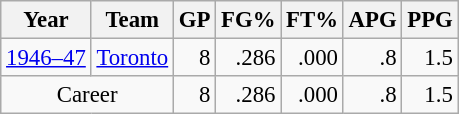<table class="wikitable sortable" style="font-size:95%; text-align:right;">
<tr>
<th>Year</th>
<th>Team</th>
<th>GP</th>
<th>FG%</th>
<th>FT%</th>
<th>APG</th>
<th>PPG</th>
</tr>
<tr>
<td style="text-align:left;"><a href='#'>1946–47</a></td>
<td style="text-align:left;"><a href='#'>Toronto</a></td>
<td>8</td>
<td>.286</td>
<td>.000</td>
<td>.8</td>
<td>1.5</td>
</tr>
<tr>
<td style="text-align:center;" colspan="2">Career</td>
<td>8</td>
<td>.286</td>
<td>.000</td>
<td>.8</td>
<td>1.5</td>
</tr>
</table>
